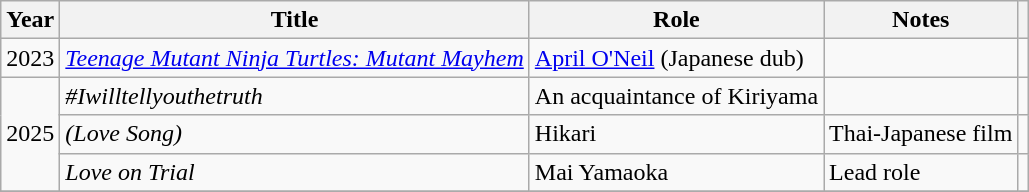<table class="wikitable sortable">
<tr>
<th>Year</th>
<th>Title</th>
<th>Role</th>
<th>Notes</th>
<th class="unsortable"></th>
</tr>
<tr>
<td>2023</td>
<td><em><a href='#'>Teenage Mutant Ninja Turtles: Mutant Mayhem</a></em></td>
<td><a href='#'>April O'Neil</a> (Japanese dub)</td>
<td></td>
<td></td>
</tr>
<tr>
<td rowspan="3">2025</td>
<td><em>#Iwilltellyouthetruth</em></td>
<td>An acquaintance of Kiriyama</td>
<td></td>
<td></td>
</tr>
<tr>
<td><em>(Love Song)</em></td>
<td>Hikari</td>
<td>Thai-Japanese film</td>
<td></td>
</tr>
<tr>
<td><em>Love on Trial</em></td>
<td>Mai Yamaoka</td>
<td>Lead role</td>
<td></td>
</tr>
<tr>
</tr>
</table>
